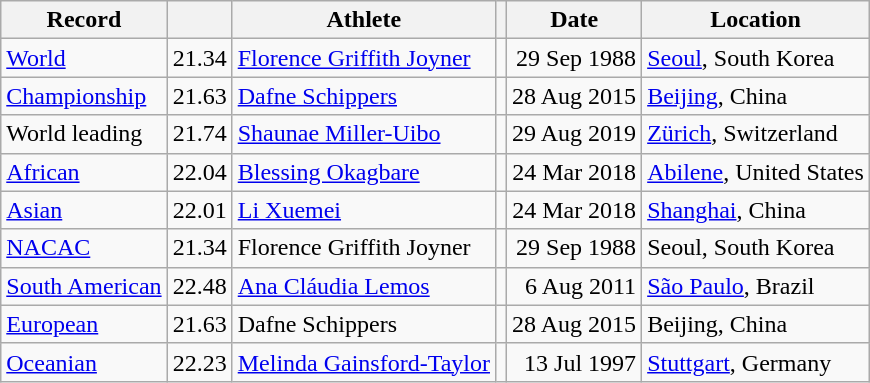<table class="wikitable">
<tr>
<th>Record</th>
<th></th>
<th>Athlete</th>
<th></th>
<th>Date</th>
<th>Location</th>
</tr>
<tr>
<td><a href='#'>World</a></td>
<td>21.34</td>
<td><a href='#'>Florence Griffith Joyner</a></td>
<td></td>
<td align=right>29 Sep 1988</td>
<td><a href='#'>Seoul</a>, South Korea</td>
</tr>
<tr>
<td><a href='#'>Championship</a></td>
<td>21.63</td>
<td><a href='#'>Dafne Schippers</a></td>
<td></td>
<td align=right>28 Aug 2015</td>
<td><a href='#'>Beijing</a>, China</td>
</tr>
<tr>
<td>World leading</td>
<td>21.74</td>
<td><a href='#'>Shaunae Miller-Uibo</a></td>
<td></td>
<td align=right>29 Aug 2019</td>
<td><a href='#'>Zürich</a>, Switzerland</td>
</tr>
<tr>
<td><a href='#'>African</a></td>
<td>22.04</td>
<td><a href='#'>Blessing Okagbare</a></td>
<td></td>
<td align=right>24 Mar 2018</td>
<td><a href='#'>Abilene</a>, United States</td>
</tr>
<tr>
<td><a href='#'>Asian</a></td>
<td>22.01</td>
<td><a href='#'>Li Xuemei</a></td>
<td></td>
<td align=right>24 Mar 2018</td>
<td><a href='#'>Shanghai</a>, China</td>
</tr>
<tr>
<td><a href='#'>NACAC</a></td>
<td>21.34</td>
<td>Florence Griffith Joyner</td>
<td></td>
<td align=right>29 Sep 1988</td>
<td>Seoul, South Korea</td>
</tr>
<tr>
<td><a href='#'>South American</a></td>
<td>22.48</td>
<td><a href='#'>Ana Cláudia Lemos</a></td>
<td></td>
<td align=right>6 Aug 2011</td>
<td><a href='#'>São Paulo</a>, Brazil</td>
</tr>
<tr>
<td><a href='#'>European</a></td>
<td>21.63</td>
<td>Dafne Schippers</td>
<td></td>
<td align=right>28 Aug 2015</td>
<td>Beijing, China</td>
</tr>
<tr>
<td><a href='#'>Oceanian</a></td>
<td>22.23</td>
<td><a href='#'>Melinda Gainsford-Taylor</a></td>
<td></td>
<td align=right>13 Jul 1997</td>
<td><a href='#'>Stuttgart</a>, Germany</td>
</tr>
</table>
